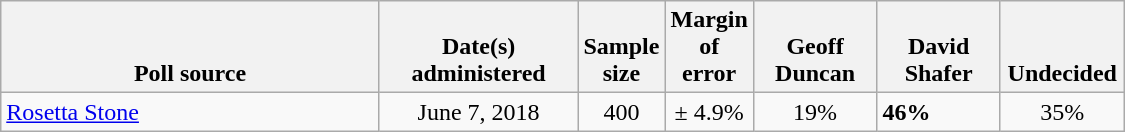<table class="wikitable">
<tr valign=bottom>
<th style="width:245px;">Poll source</th>
<th style="width:125px;">Date(s)<br>administered</th>
<th style="width:50px;">Sample<br>size</th>
<th style="width:50px;">Margin<br>of error</th>
<th style="width:75px;">Geoff<br>Duncan</th>
<th style="width:75px;">David<br>Shafer</th>
<th style="width:75px;">Undecided</th>
</tr>
<tr>
<td><a href='#'>Rosetta Stone</a></td>
<td align=center>June 7, 2018</td>
<td align=center>400</td>
<td align=center>± 4.9%</td>
<td align=center>19%</td>
<td><strong>46%</strong></td>
<td align=center>35%</td>
</tr>
</table>
